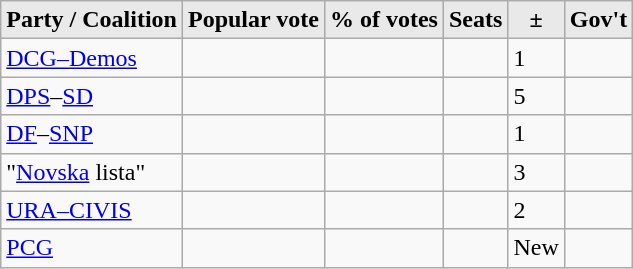<table class="wikitable">
<tr>
<th style="background-color:#E9E9E9">Party / Coalition</th>
<th style="background-color:#E9E9E9">Popular vote</th>
<th style="background-color:#E9E9E9">% of votes</th>
<th style="background-color:#E9E9E9">Seats</th>
<th style="background-color:#E9E9E9">±</th>
<th style="background-color:#E9E9E9">Gov't</th>
</tr>
<tr>
<td><a href='#'>DCG–Demos</a></td>
<td></td>
<td></td>
<td></td>
<td>1</td>
<td></td>
</tr>
<tr>
<td><a href='#'>DPS</a>–<a href='#'>SD</a></td>
<td></td>
<td></td>
<td></td>
<td>5</td>
<td></td>
</tr>
<tr>
<td><a href='#'>DF</a>–<a href='#'>SNP</a></td>
<td></td>
<td></td>
<td></td>
<td>1</td>
<td></td>
</tr>
<tr>
<td>"<a href='#'>Novska</a> lista"</td>
<td></td>
<td></td>
<td></td>
<td>3</td>
<td></td>
</tr>
<tr>
<td><a href='#'>URA–CIVIS</a></td>
<td></td>
<td></td>
<td></td>
<td>2</td>
<td></td>
</tr>
<tr>
<td><a href='#'>PCG</a></td>
<td></td>
<td></td>
<td></td>
<td>New</td>
<td></td>
</tr>
</table>
